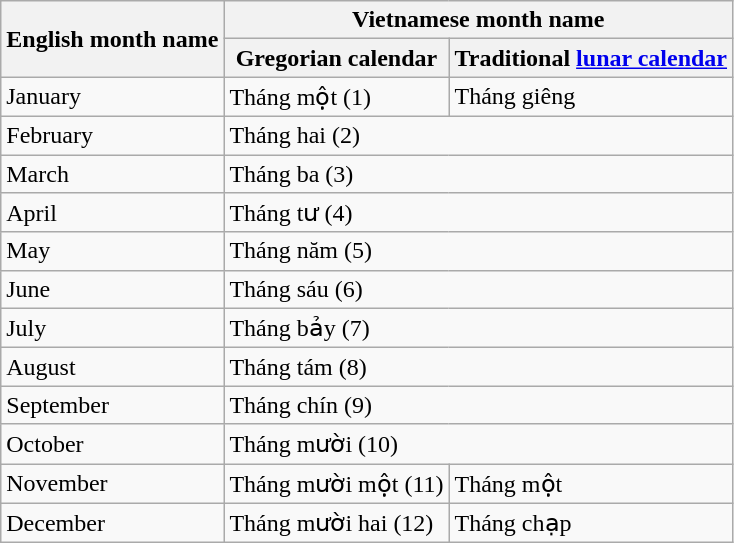<table class="wikitable">
<tr>
<th rowspan="2">English month name</th>
<th colspan="2">Vietnamese month name</th>
</tr>
<tr>
<th>Gregorian calendar</th>
<th>Traditional <a href='#'>lunar calendar</a></th>
</tr>
<tr>
<td>January</td>
<td>Tháng một (1)</td>
<td>Tháng giêng</td>
</tr>
<tr>
<td>February</td>
<td colspan="2">Tháng hai (2)</td>
</tr>
<tr>
<td>March</td>
<td colspan="2">Tháng ba (3)</td>
</tr>
<tr>
<td>April</td>
<td colspan="2">Tháng tư (4)</td>
</tr>
<tr>
<td>May</td>
<td colspan="2">Tháng năm (5)</td>
</tr>
<tr>
<td>June</td>
<td colspan="2">Tháng sáu (6)</td>
</tr>
<tr>
<td>July</td>
<td colspan="2">Tháng bảy (7)</td>
</tr>
<tr>
<td>August</td>
<td colspan="2">Tháng tám (8)</td>
</tr>
<tr>
<td>September</td>
<td colspan="2">Tháng chín (9)</td>
</tr>
<tr>
<td>October</td>
<td colspan="2">Tháng mười (10)</td>
</tr>
<tr>
<td>November</td>
<td>Tháng mười một (11)</td>
<td>Tháng một</td>
</tr>
<tr>
<td>December</td>
<td>Tháng mười hai (12)</td>
<td>Tháng chạp</td>
</tr>
</table>
